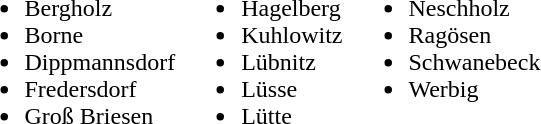<table>
<tr>
<td valign="top"><br><ul><li>Bergholz</li><li>Borne</li><li>Dippmannsdorf</li><li>Fredersdorf</li><li>Groß Briesen</li></ul></td>
<td valign="top"><br><ul><li>Hagelberg</li><li>Kuhlowitz</li><li>Lübnitz</li><li>Lüsse</li><li>Lütte</li></ul></td>
<td valign="top"><br><ul><li>Neschholz</li><li>Ragösen</li><li>Schwanebeck</li><li>Werbig</li></ul></td>
</tr>
</table>
